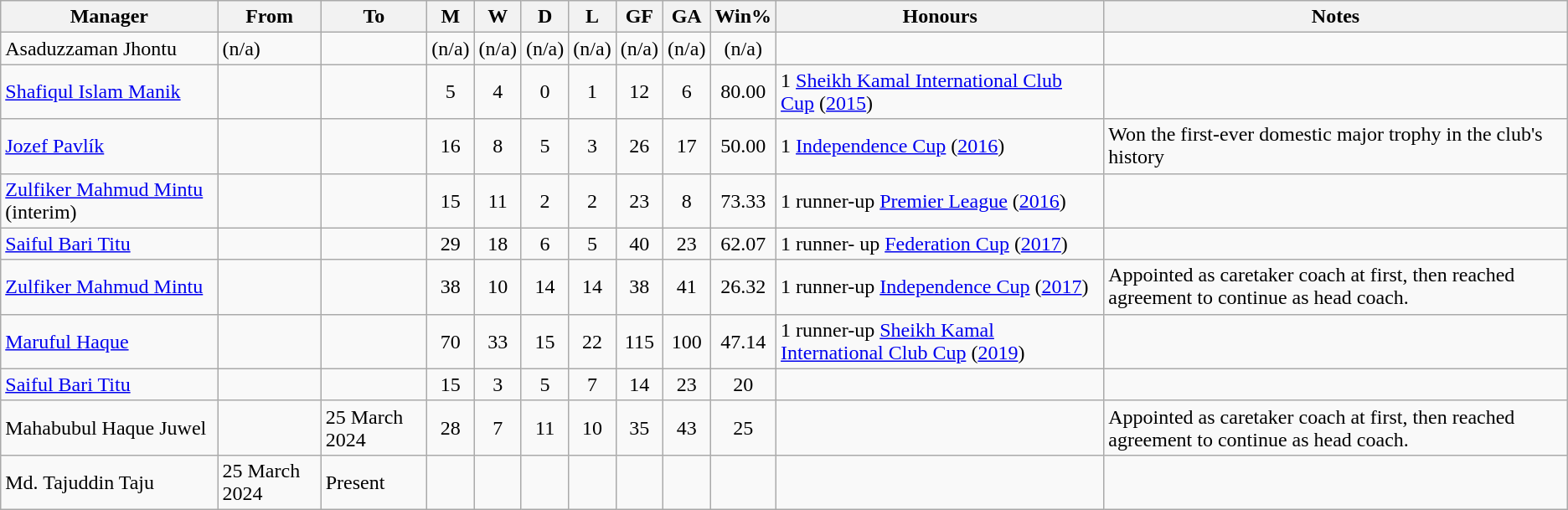<table class="wikitable sortable">
<tr>
<th>Manager</th>
<th>From</th>
<th class="unsortable">To</th>
<th>M</th>
<th>W</th>
<th>D</th>
<th>L</th>
<th>GF</th>
<th>GA</th>
<th>Win%</th>
<th class="unsortable">Honours</th>
<th class="unsortable">Notes</th>
</tr>
<tr>
<td align=left> Asaduzzaman Jhontu</td>
<td align="left">(n/a)</td>
<td align="left"></td>
<td align=center>(n/a)</td>
<td align=center>(n/a)</td>
<td align=center>(n/a)</td>
<td align=center>(n/a)</td>
<td align=center>(n/a)</td>
<td align=center>(n/a)</td>
<td align=center>(n/a)</td>
<td align=left></td>
<td></td>
</tr>
<tr>
<td> <a href='#'>Shafiqul Islam Manik</a></td>
<td></td>
<td></td>
<td align=center>5</td>
<td align=center>4</td>
<td align=center>0</td>
<td align=center>1</td>
<td align=center>12</td>
<td align=center>6</td>
<td align=center>80.00</td>
<td align=left>1 <a href='#'>Sheikh Kamal International Club Cup</a> (<a href='#'>2015</a>)</td>
<td></td>
</tr>
<tr>
<td align="left"> <a href='#'>Jozef Pavlík</a></td>
<td align="left"></td>
<td align="left"></td>
<td align="center">16</td>
<td align="center">8</td>
<td align="center">5</td>
<td align="center">3</td>
<td align="center">26</td>
<td align="center">17</td>
<td align="center">50.00</td>
<td align="left">1 <a href='#'>Independence Cup</a> (<a href='#'>2016</a>)</td>
<td>Won the first-ever domestic major trophy in the club's history</td>
</tr>
<tr>
<td align="left"> <a href='#'>Zulfiker Mahmud Mintu</a> (interim)</td>
<td align="left"></td>
<td align="left"></td>
<td align="center">15</td>
<td align="center">11</td>
<td align="center">2</td>
<td align="center">2</td>
<td align="center">23</td>
<td align="center">8</td>
<td align="center">73.33</td>
<td align="left">1 runner-up <a href='#'>Premier League</a> (<a href='#'>2016</a>)</td>
<td></td>
</tr>
<tr>
<td align="left"> <a href='#'>Saiful Bari Titu</a></td>
<td align="left"></td>
<td align="left"></td>
<td align="center">29</td>
<td align="center">18</td>
<td align="center">6</td>
<td align="center">5</td>
<td align="center">40</td>
<td align="center">23</td>
<td align="center">62.07</td>
<td align="left">1 runner- up <a href='#'>Federation Cup</a> (<a href='#'>2017</a>)</td>
<td></td>
</tr>
<tr>
<td align="left"> <a href='#'>Zulfiker Mahmud Mintu</a></td>
<td align="left"></td>
<td align="left"></td>
<td align="center">38</td>
<td align="center">10</td>
<td align="center">14</td>
<td align="center">14</td>
<td align="center">38</td>
<td align="center">41</td>
<td align="center">26.32</td>
<td align="left">1 runner-up <a href='#'>Independence Cup</a> (<a href='#'>2017</a>)</td>
<td>Appointed as caretaker coach at first, then reached agreement to continue as head coach.</td>
</tr>
<tr>
<td align="left"> <a href='#'>Maruful Haque</a></td>
<td align="left"></td>
<td align="left"></td>
<td align="center">70</td>
<td align="center">33</td>
<td align="center">15</td>
<td align="center">22</td>
<td align="center">115</td>
<td align="center">100</td>
<td align="center">47.14</td>
<td align="left">1 runner-up <a href='#'>Sheikh Kamal International Club Cup</a> (<a href='#'>2019</a>)</td>
<td></td>
</tr>
<tr>
<td align="left"> <a href='#'>Saiful Bari Titu</a></td>
<td align="left"></td>
<td align="left"></td>
<td align="center">15</td>
<td align="center">3</td>
<td align="center">5</td>
<td align="center">7</td>
<td align="center">14</td>
<td align="center">23</td>
<td align="center">20</td>
<td align="left"></td>
<td></td>
</tr>
<tr>
<td align="left"> Mahabubul Haque Juwel</td>
<td align="left"></td>
<td align="left">25 March 2024</td>
<td align="center"> 28</td>
<td align="center"> 7</td>
<td align="center">11</td>
<td align="center"> 10</td>
<td align="center"> 35</td>
<td align="center"> 43</td>
<td align="center"> 25</td>
<td align="left"></td>
<td>Appointed as caretaker coach at first, then reached agreement to continue as head coach.</td>
</tr>
<tr>
<td> Md. Tajuddin Taju</td>
<td>25 March 2024</td>
<td>Present</td>
<td></td>
<td></td>
<td></td>
<td></td>
<td></td>
<td></td>
<td></td>
<td></td>
<td></td>
</tr>
</table>
